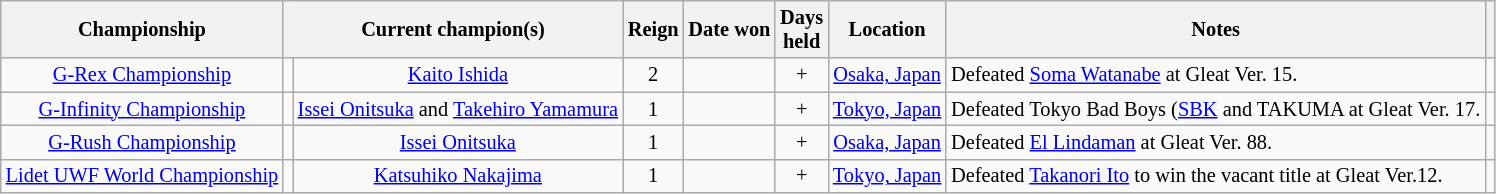<table class="wikitable" style="text-align:center; font-size:85%;">
<tr>
<th>Championship</th>
<th colspan="2">Current champion(s)</th>
<th>Reign</th>
<th>Date won</th>
<th>Days<br>held</th>
<th>Location</th>
<th>Notes</th>
<th class="unsortable"></th>
</tr>
<tr>
<td align=center><a href='#'>G-Rex Championship</a></td>
<td align=center></td>
<td align=center><a href='#'>Kaito Ishida</a></td>
<td align=center>2</td>
<td align=center></td>
<td align=center>+</td>
<td align=center><a href='#'>Osaka, Japan</a></td>
<td align=left>Defeated <a href='#'>Soma Watanabe</a> at Gleat Ver. 15.</td>
<td align=center></td>
</tr>
<tr>
<td align=center><a href='#'>G-Infinity Championship</a></td>
<td align=center><br></td>
<td align=center><a href='#'>Issei Onitsuka</a> and <a href='#'>Takehiro Yamamura</a></td>
<td align=center>1<br></td>
<td align=center></td>
<td align=center>+</td>
<td align=center><a href='#'>Tokyo, Japan</a></td>
<td align=left>Defeated Tokyo Bad Boys (<a href='#'>SBK</a> and TAKUMA at Gleat Ver. 17.</td>
<td align=center></td>
</tr>
<tr>
<td align=center><a href='#'>G-Rush Championship</a></td>
<td align=center></td>
<td align=center><a href='#'>Issei Onitsuka</a></td>
<td align=center>1</td>
<td align=center></td>
<td align=center>+</td>
<td align=center><a href='#'>Osaka, Japan</a></td>
<td align=left>Defeated <a href='#'>El Lindaman</a> at Gleat Ver. 88.</td>
<td align=center></td>
</tr>
<tr>
<td align=center><a href='#'>Lidet UWF World Championship</a></td>
<td align=center></td>
<td align=center><a href='#'>Katsuhiko Nakajima</a></td>
<td align=center>1</td>
<td align=center></td>
<td align=center>+</td>
<td align=center><a href='#'>Tokyo, Japan</a></td>
<td align=left>Defeated <a href='#'>Takanori Ito</a> to win the vacant title at Gleat Ver.12.</td>
<td align=center></td>
</tr>
</table>
